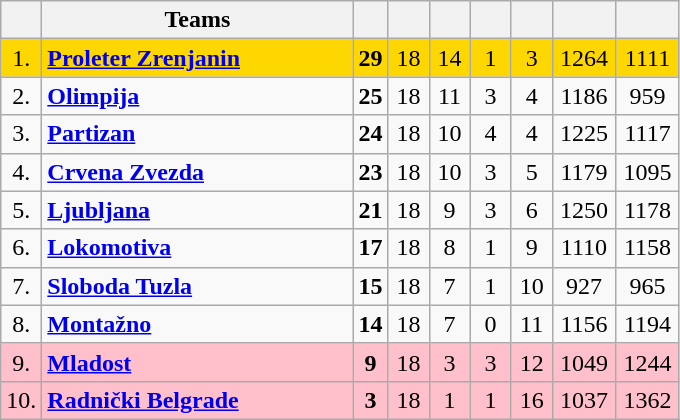<table class="wikitable" style="text-align: center;">
<tr>
<th width=20></th>
<th width=200>Teams</th>
<th></th>
<th width=20></th>
<th width=20></th>
<th width=20></th>
<th width=20></th>
<th width=35></th>
<th width=35></th>
</tr>
<tr bgcolor=gold>
<td>1.</td>
<td style="text-align:left;"><strong><a href='#'>Proleter Zrenjanin</a></strong></td>
<td><strong>29</strong></td>
<td>18</td>
<td>14</td>
<td>1</td>
<td>3</td>
<td>1264</td>
<td>1111</td>
</tr>
<tr align=center>
<td>2.</td>
<td style="text-align:left;"><strong><a href='#'>Olimpija</a></strong></td>
<td><strong>25</strong></td>
<td>18</td>
<td>11</td>
<td>3</td>
<td>4</td>
<td>1186</td>
<td>959</td>
</tr>
<tr align=center>
<td>3.</td>
<td style="text-align:left;"><strong><a href='#'>Partizan</a></strong></td>
<td><strong>24</strong></td>
<td>18</td>
<td>10</td>
<td>4</td>
<td>4</td>
<td>1225</td>
<td>1117</td>
</tr>
<tr align=center>
<td>4.</td>
<td style="text-align:left;"><strong><a href='#'>Crvena Zvezda</a></strong></td>
<td><strong>23</strong></td>
<td>18</td>
<td>10</td>
<td>3</td>
<td>5</td>
<td>1179</td>
<td>1095</td>
</tr>
<tr align=center>
<td>5.</td>
<td style="text-align:left;"><strong><a href='#'>Ljubljana</a></strong></td>
<td><strong>21</strong></td>
<td>18</td>
<td>9</td>
<td>3</td>
<td>6</td>
<td>1250</td>
<td>1178</td>
</tr>
<tr align=center>
<td>6.</td>
<td style="text-align:left;"><strong><a href='#'>Lokomotiva</a></strong></td>
<td><strong>17</strong></td>
<td>18</td>
<td>8</td>
<td>1</td>
<td>9</td>
<td>1110</td>
<td>1158</td>
</tr>
<tr align=center>
<td>7.</td>
<td style="text-align:left;"><strong><a href='#'>Sloboda Tuzla</a></strong></td>
<td><strong>15</strong></td>
<td>18</td>
<td>7</td>
<td>1</td>
<td>10</td>
<td>927</td>
<td>965</td>
</tr>
<tr align=center>
<td>8.</td>
<td style="text-align:left;"><strong><a href='#'>Montažno</a></strong></td>
<td><strong>14</strong></td>
<td>18</td>
<td>7</td>
<td>0</td>
<td>11</td>
<td>1156</td>
<td>1194</td>
</tr>
<tr align=center style="background:#FFC0CB">
<td>9.</td>
<td style="text-align:left;"><strong><a href='#'>Mladost</a></strong></td>
<td><strong>9</strong></td>
<td>18</td>
<td>3</td>
<td>3</td>
<td>12</td>
<td>1049</td>
<td>1244</td>
</tr>
<tr align=center style="background:#FFC0CB">
<td>10.</td>
<td style="text-align:left;"><strong><a href='#'>Radnički Belgrade</a></strong></td>
<td><strong>3</strong></td>
<td>18</td>
<td>1</td>
<td>1</td>
<td>16</td>
<td>1037</td>
<td>1362</td>
</tr>
</table>
